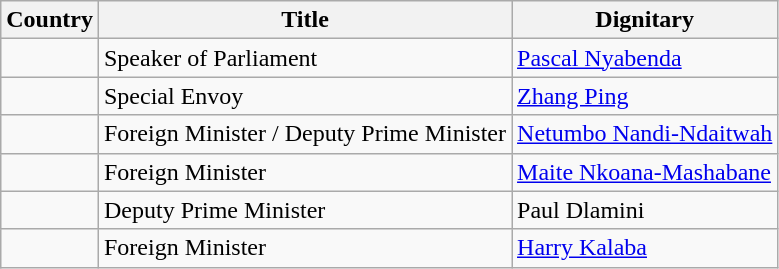<table class="wikitable sortable">
<tr>
<th>Country</th>
<th>Title</th>
<th>Dignitary</th>
</tr>
<tr>
<td></td>
<td>Speaker of Parliament</td>
<td><a href='#'>Pascal Nyabenda</a></td>
</tr>
<tr>
<td></td>
<td>Special Envoy</td>
<td><a href='#'>Zhang Ping</a></td>
</tr>
<tr>
<td></td>
<td>Foreign Minister / Deputy Prime Minister</td>
<td><a href='#'>Netumbo Nandi-Ndaitwah</a></td>
</tr>
<tr>
<td></td>
<td>Foreign Minister</td>
<td><a href='#'>Maite Nkoana-Mashabane</a></td>
</tr>
<tr>
<td></td>
<td>Deputy Prime Minister</td>
<td>Paul Dlamini</td>
</tr>
<tr>
<td></td>
<td>Foreign Minister</td>
<td><a href='#'>Harry Kalaba</a></td>
</tr>
</table>
